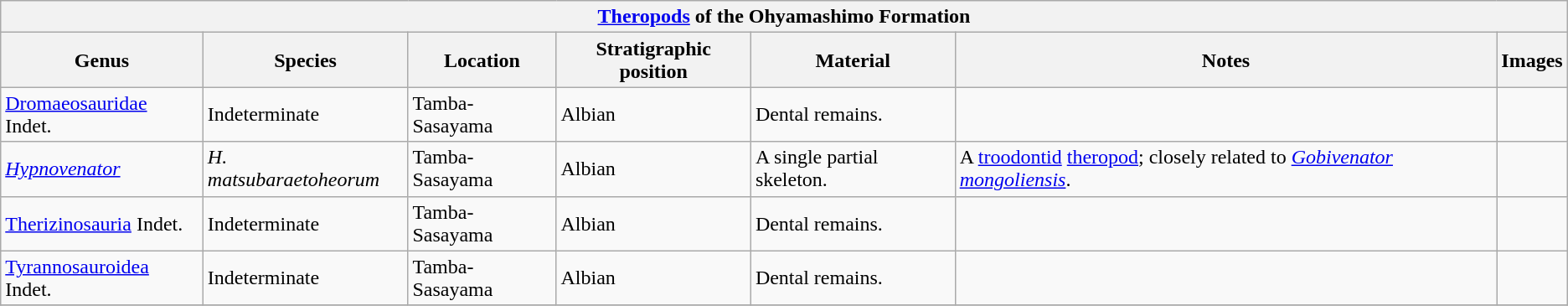<table class="wikitable" align="center">
<tr>
<th colspan="7" align="center"><a href='#'>Theropods</a> of the Ohyamashimo Formation</th>
</tr>
<tr>
<th>Genus</th>
<th>Species</th>
<th>Location</th>
<th>Stratigraphic position</th>
<th>Material</th>
<th>Notes</th>
<th>Images</th>
</tr>
<tr>
<td><a href='#'>Dromaeosauridae</a> Indet.</td>
<td>Indeterminate</td>
<td>Tamba-Sasayama</td>
<td>Albian</td>
<td>Dental remains.</td>
<td></td>
<td></td>
</tr>
<tr>
<td><em><a href='#'>Hypnovenator</a></em></td>
<td><em>H. matsubaraetoheorum</em></td>
<td>Tamba-Sasayama</td>
<td>Albian</td>
<td>A single partial skeleton.</td>
<td>A <a href='#'>troodontid</a> <a href='#'>theropod</a>; closely related to <em><a href='#'>Gobivenator mongoliensis</a></em>.</td>
<td></td>
</tr>
<tr>
<td><a href='#'>Therizinosauria</a> Indet.</td>
<td>Indeterminate</td>
<td>Tamba-Sasayama</td>
<td>Albian</td>
<td>Dental remains.</td>
<td></td>
<td></td>
</tr>
<tr>
<td><a href='#'>Tyrannosauroidea</a> Indet.</td>
<td>Indeterminate</td>
<td>Tamba-Sasayama</td>
<td>Albian</td>
<td>Dental remains.</td>
<td></td>
<td></td>
</tr>
<tr>
</tr>
</table>
